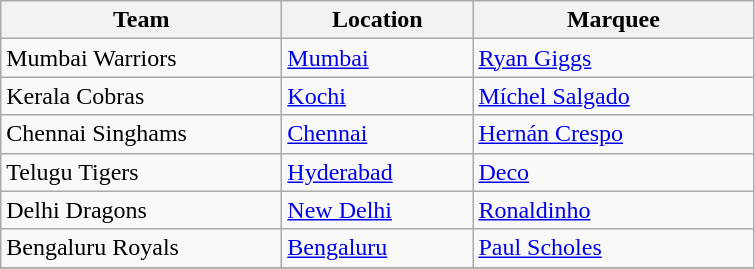<table class="wikitable">
<tr>
<th width="180px">Team</th>
<th width="120px">Location</th>
<th width="180px">Marquee</th>
</tr>
<tr>
<td>Mumbai Warriors</td>
<td><a href='#'>Mumbai</a></td>
<td> <a href='#'>Ryan Giggs</a></td>
</tr>
<tr>
<td>Kerala Cobras</td>
<td><a href='#'>Kochi</a></td>
<td> <a href='#'>Míchel Salgado</a></td>
</tr>
<tr>
<td>Chennai Singhams</td>
<td><a href='#'>Chennai</a></td>
<td> <a href='#'>Hernán Crespo</a></td>
</tr>
<tr>
<td>Telugu Tigers</td>
<td><a href='#'>Hyderabad</a></td>
<td> <a href='#'>Deco</a></td>
</tr>
<tr>
<td>Delhi Dragons</td>
<td><a href='#'>New Delhi</a></td>
<td> <a href='#'>Ronaldinho</a></td>
</tr>
<tr>
<td>Bengaluru Royals</td>
<td><a href='#'>Bengaluru</a></td>
<td> <a href='#'>Paul Scholes</a></td>
</tr>
<tr>
</tr>
</table>
